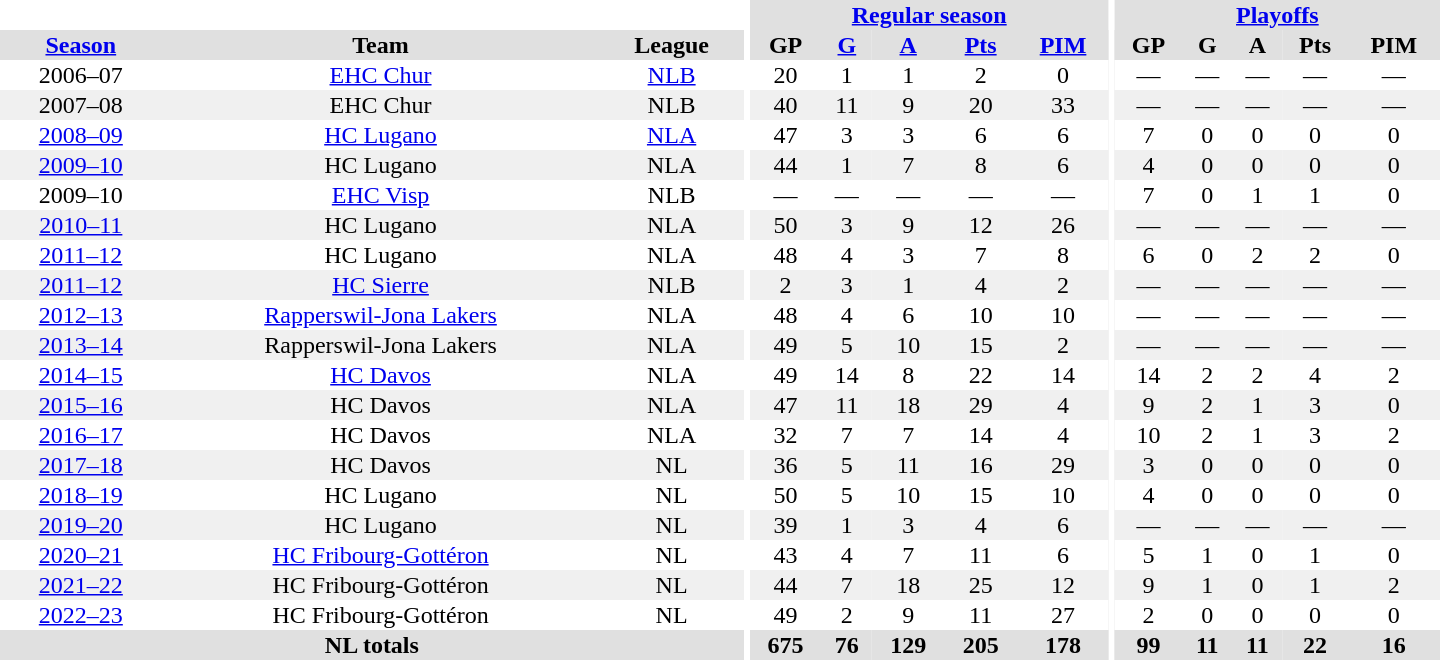<table border="0" cellpadding="1" cellspacing="0" style="text-align:center; width:60em">
<tr bgcolor="#e0e0e0">
<th colspan="3" bgcolor="#ffffff"></th>
<th rowspan="99" bgcolor="#ffffff"></th>
<th colspan="5"><a href='#'>Regular season</a></th>
<th rowspan="99" bgcolor="#ffffff"></th>
<th colspan="5"><a href='#'>Playoffs</a></th>
</tr>
<tr bgcolor="#e0e0e0">
<th><a href='#'>Season</a></th>
<th>Team</th>
<th>League</th>
<th>GP</th>
<th><a href='#'>G</a></th>
<th><a href='#'>A</a></th>
<th><a href='#'>Pts</a></th>
<th><a href='#'>PIM</a></th>
<th>GP</th>
<th>G</th>
<th>A</th>
<th>Pts</th>
<th>PIM</th>
</tr>
<tr>
<td>2006–07</td>
<td><a href='#'>EHC Chur</a></td>
<td><a href='#'>NLB</a></td>
<td>20</td>
<td>1</td>
<td>1</td>
<td>2</td>
<td>0</td>
<td>—</td>
<td>—</td>
<td>—</td>
<td>—</td>
<td>—</td>
</tr>
<tr bgcolor="#f0f0f0">
<td>2007–08</td>
<td>EHC Chur</td>
<td>NLB</td>
<td>40</td>
<td>11</td>
<td>9</td>
<td>20</td>
<td>33</td>
<td>—</td>
<td>—</td>
<td>—</td>
<td>—</td>
<td>—</td>
</tr>
<tr>
<td><a href='#'>2008–09</a></td>
<td><a href='#'>HC Lugano</a></td>
<td><a href='#'>NLA</a></td>
<td>47</td>
<td>3</td>
<td>3</td>
<td>6</td>
<td>6</td>
<td>7</td>
<td>0</td>
<td>0</td>
<td>0</td>
<td>0</td>
</tr>
<tr bgcolor="#f0f0f0">
<td><a href='#'>2009–10</a></td>
<td>HC Lugano</td>
<td>NLA</td>
<td>44</td>
<td>1</td>
<td>7</td>
<td>8</td>
<td>6</td>
<td>4</td>
<td>0</td>
<td>0</td>
<td>0</td>
<td>0</td>
</tr>
<tr>
<td>2009–10</td>
<td><a href='#'>EHC Visp</a></td>
<td>NLB</td>
<td>—</td>
<td>—</td>
<td>—</td>
<td>—</td>
<td>—</td>
<td>7</td>
<td>0</td>
<td>1</td>
<td>1</td>
<td>0</td>
</tr>
<tr bgcolor="#f0f0f0">
<td><a href='#'>2010–11</a></td>
<td>HC Lugano</td>
<td>NLA</td>
<td>50</td>
<td>3</td>
<td>9</td>
<td>12</td>
<td>26</td>
<td>—</td>
<td>—</td>
<td>—</td>
<td>—</td>
<td>—</td>
</tr>
<tr>
<td><a href='#'>2011–12</a></td>
<td>HC Lugano</td>
<td>NLA</td>
<td>48</td>
<td>4</td>
<td>3</td>
<td>7</td>
<td>8</td>
<td>6</td>
<td>0</td>
<td>2</td>
<td>2</td>
<td>0</td>
</tr>
<tr bgcolor="#f0f0f0">
<td><a href='#'>2011–12</a></td>
<td><a href='#'>HC Sierre</a></td>
<td>NLB</td>
<td>2</td>
<td>3</td>
<td>1</td>
<td>4</td>
<td>2</td>
<td>—</td>
<td>—</td>
<td>—</td>
<td>—</td>
<td>—</td>
</tr>
<tr>
<td><a href='#'>2012–13</a></td>
<td><a href='#'>Rapperswil-Jona Lakers</a></td>
<td>NLA</td>
<td>48</td>
<td>4</td>
<td>6</td>
<td>10</td>
<td>10</td>
<td>—</td>
<td>—</td>
<td>—</td>
<td>—</td>
<td>—</td>
</tr>
<tr bgcolor="#f0f0f0">
<td><a href='#'>2013–14</a></td>
<td>Rapperswil-Jona Lakers</td>
<td>NLA</td>
<td>49</td>
<td>5</td>
<td>10</td>
<td>15</td>
<td>2</td>
<td>—</td>
<td>—</td>
<td>—</td>
<td>—</td>
<td>—</td>
</tr>
<tr>
<td><a href='#'>2014–15</a></td>
<td><a href='#'>HC Davos</a></td>
<td>NLA</td>
<td>49</td>
<td>14</td>
<td>8</td>
<td>22</td>
<td>14</td>
<td>14</td>
<td>2</td>
<td>2</td>
<td>4</td>
<td>2</td>
</tr>
<tr bgcolor="#f0f0f0">
<td><a href='#'>2015–16</a></td>
<td>HC Davos</td>
<td>NLA</td>
<td>47</td>
<td>11</td>
<td>18</td>
<td>29</td>
<td>4</td>
<td>9</td>
<td>2</td>
<td>1</td>
<td>3</td>
<td>0</td>
</tr>
<tr>
<td><a href='#'>2016–17</a></td>
<td>HC Davos</td>
<td>NLA</td>
<td>32</td>
<td>7</td>
<td>7</td>
<td>14</td>
<td>4</td>
<td>10</td>
<td>2</td>
<td>1</td>
<td>3</td>
<td>2</td>
</tr>
<tr bgcolor="#f0f0f0">
<td><a href='#'>2017–18</a></td>
<td>HC Davos</td>
<td>NL</td>
<td>36</td>
<td>5</td>
<td>11</td>
<td>16</td>
<td>29</td>
<td>3</td>
<td>0</td>
<td>0</td>
<td>0</td>
<td>0</td>
</tr>
<tr>
<td><a href='#'>2018–19</a></td>
<td>HC Lugano</td>
<td>NL</td>
<td>50</td>
<td>5</td>
<td>10</td>
<td>15</td>
<td>10</td>
<td>4</td>
<td>0</td>
<td>0</td>
<td>0</td>
<td>0</td>
</tr>
<tr bgcolor="#f0f0f0">
<td><a href='#'>2019–20</a></td>
<td>HC Lugano</td>
<td>NL</td>
<td>39</td>
<td>1</td>
<td>3</td>
<td>4</td>
<td>6</td>
<td>—</td>
<td>—</td>
<td>—</td>
<td>—</td>
<td>—</td>
</tr>
<tr>
<td><a href='#'>2020–21</a></td>
<td><a href='#'>HC Fribourg-Gottéron</a></td>
<td>NL</td>
<td>43</td>
<td>4</td>
<td>7</td>
<td>11</td>
<td>6</td>
<td>5</td>
<td>1</td>
<td>0</td>
<td>1</td>
<td>0</td>
</tr>
<tr bgcolor="#f0f0f0">
<td><a href='#'>2021–22</a></td>
<td>HC Fribourg-Gottéron</td>
<td>NL</td>
<td>44</td>
<td>7</td>
<td>18</td>
<td>25</td>
<td>12</td>
<td>9</td>
<td>1</td>
<td>0</td>
<td>1</td>
<td>2</td>
</tr>
<tr>
<td><a href='#'>2022–23</a></td>
<td>HC Fribourg-Gottéron</td>
<td>NL</td>
<td>49</td>
<td>2</td>
<td>9</td>
<td>11</td>
<td>27</td>
<td>2</td>
<td>0</td>
<td>0</td>
<td>0</td>
<td>0</td>
</tr>
<tr bgcolor="#e0e0e0">
<th colspan="3">NL totals</th>
<th>675</th>
<th>76</th>
<th>129</th>
<th>205</th>
<th>178</th>
<th>99</th>
<th>11</th>
<th>11</th>
<th>22</th>
<th>16</th>
</tr>
</table>
